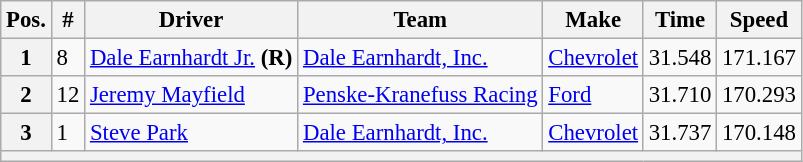<table class="wikitable" style="font-size:95%">
<tr>
<th>Pos.</th>
<th>#</th>
<th>Driver</th>
<th>Team</th>
<th>Make</th>
<th>Time</th>
<th>Speed</th>
</tr>
<tr>
<th>1</th>
<td>8</td>
<td><a href='#'>Dale Earnhardt Jr.</a> <strong>(R)</strong></td>
<td><a href='#'>Dale Earnhardt, Inc.</a></td>
<td><a href='#'>Chevrolet</a></td>
<td>31.548</td>
<td>171.167</td>
</tr>
<tr>
<th>2</th>
<td>12</td>
<td><a href='#'>Jeremy Mayfield</a></td>
<td><a href='#'>Penske-Kranefuss Racing</a></td>
<td><a href='#'>Ford</a></td>
<td>31.710</td>
<td>170.293</td>
</tr>
<tr>
<th>3</th>
<td>1</td>
<td><a href='#'>Steve Park</a></td>
<td><a href='#'>Dale Earnhardt, Inc.</a></td>
<td><a href='#'>Chevrolet</a></td>
<td>31.737</td>
<td>170.148</td>
</tr>
<tr>
<th colspan="7"></th>
</tr>
</table>
